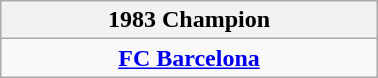<table class="wikitable" style="margin: 0 auto; width: 20%;">
<tr>
<th>1983 Champion</th>
</tr>
<tr>
<td align=center><strong><a href='#'>FC Barcelona</a></strong></td>
</tr>
</table>
